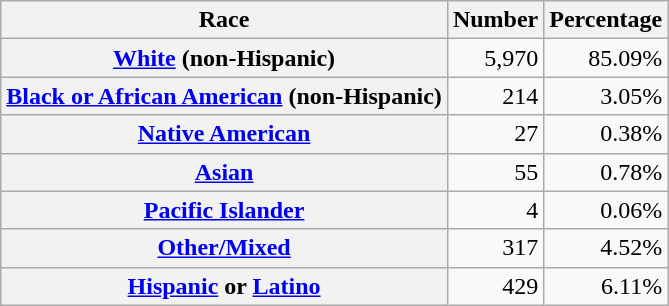<table class="wikitable" style="text-align:right">
<tr>
<th scope="col">Race</th>
<th scope="col">Number</th>
<th scope="col">Percentage</th>
</tr>
<tr>
<th scope="row"><a href='#'>White</a> (non-Hispanic)</th>
<td>5,970</td>
<td>85.09%</td>
</tr>
<tr>
<th scope="row"><a href='#'>Black or African American</a> (non-Hispanic)</th>
<td>214</td>
<td>3.05%</td>
</tr>
<tr>
<th scope="row"><a href='#'>Native American</a></th>
<td>27</td>
<td>0.38%</td>
</tr>
<tr>
<th scope="row"><a href='#'>Asian</a></th>
<td>55</td>
<td>0.78%</td>
</tr>
<tr>
<th scope="row"><a href='#'>Pacific Islander</a></th>
<td>4</td>
<td>0.06%</td>
</tr>
<tr>
<th scope="row"><a href='#'>Other/Mixed</a></th>
<td>317</td>
<td>4.52%</td>
</tr>
<tr>
<th scope="row"><a href='#'>Hispanic</a> or <a href='#'>Latino</a></th>
<td>429</td>
<td>6.11%</td>
</tr>
</table>
